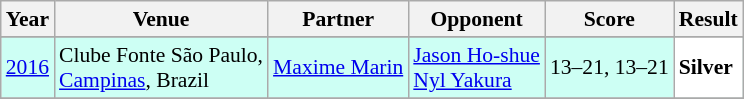<table class="sortable wikitable" style="font-size: 90%;">
<tr>
<th>Year</th>
<th>Venue</th>
<th>Partner</th>
<th>Opponent</th>
<th>Score</th>
<th>Result</th>
</tr>
<tr>
</tr>
<tr style="background:#CDFFF4">
<td align="center"><a href='#'>2016</a></td>
<td align="left">Clube Fonte São Paulo,<br> <a href='#'>Campinas</a>, Brazil</td>
<td align="left"> <a href='#'>Maxime Marin</a></td>
<td align="left"> <a href='#'>Jason Ho-shue</a><br> <a href='#'>Nyl Yakura</a></td>
<td align="center">13–21, 13–21</td>
<td style="text-align:left; background:white"> <strong>Silver</strong></td>
</tr>
<tr>
</tr>
</table>
